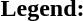<table class="toccolours" style="font-size:100%; white-space:nowrap;">
<tr>
<td><strong>Legend:</strong></td>
<td>      </td>
</tr>
<tr>
<td></td>
</tr>
<tr>
<td></td>
</tr>
</table>
